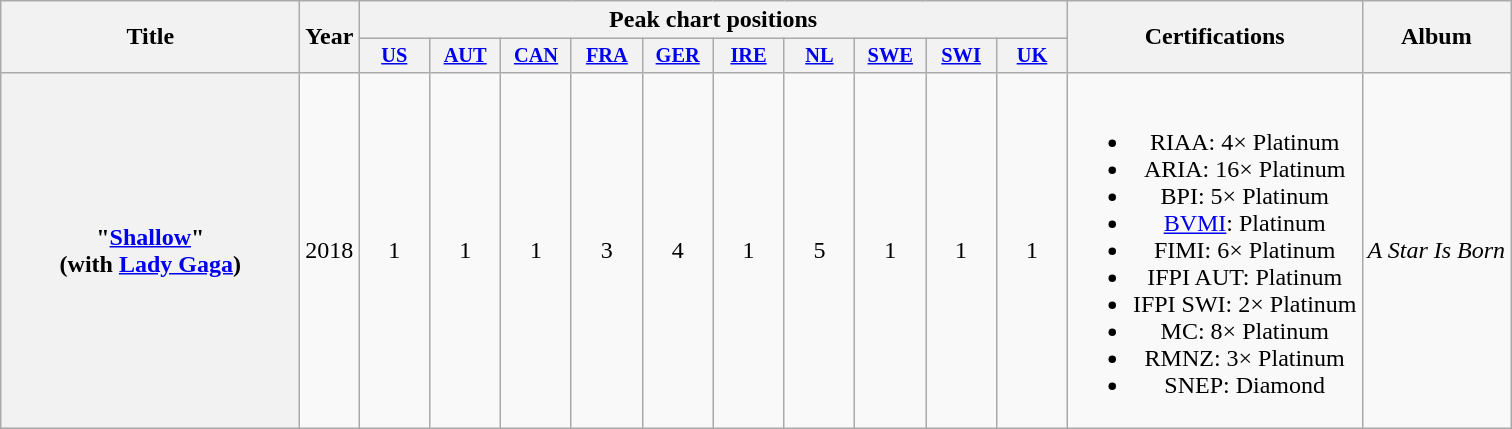<table class="wikitable plainrowheaders" style="text-align:center;">
<tr>
<th scope="col" rowspan="2" style="width:12em;">Title</th>
<th scope="col" rowspan="2" style="width:1em;">Year</th>
<th scope="col" colspan="10">Peak chart positions</th>
<th scope="col" rowspan="2">Certifications</th>
<th scope="col" rowspan="2">Album</th>
</tr>
<tr>
<th scope="col" style="width:3em;font-size:85%;"><a href='#'>US</a><br></th>
<th scope="col" style="width:3em;font-size:85%;"><a href='#'>AUT</a><br></th>
<th scope="col" style="width:3em;font-size:85%;"><a href='#'>CAN</a><br></th>
<th scope="col" style="width:3em;font-size:85%;"><a href='#'>FRA</a><br></th>
<th scope="col" style="width:3em;font-size:85%;"><a href='#'>GER</a><br></th>
<th scope="col" style="width:3em;font-size:85%;"><a href='#'>IRE</a><br></th>
<th scope="col" style="width:3em;font-size:85%;"><a href='#'>NL</a><br></th>
<th scope="col" style="width:3em;font-size:85%;"><a href='#'>SWE</a><br></th>
<th scope="col" style="width:3em;font-size:85%;"><a href='#'>SWI</a><br></th>
<th scope="col" style="width:3em;font-size:85%;"><a href='#'>UK</a><br></th>
</tr>
<tr>
<th scope="row">"<a href='#'>Shallow</a>"<br><span>(with <a href='#'>Lady Gaga</a>)</span></th>
<td>2018</td>
<td>1</td>
<td>1</td>
<td>1</td>
<td>3</td>
<td>4</td>
<td>1</td>
<td>5</td>
<td>1</td>
<td>1</td>
<td>1</td>
<td><br><ul><li>RIAA: 4× Platinum</li><li>ARIA: 16× Platinum</li><li>BPI: 5× Platinum</li><li><a href='#'>BVMI</a>: Platinum</li><li>FIMI: 6× Platinum</li><li>IFPI AUT: Platinum</li><li>IFPI SWI: 2× Platinum</li><li>MC: 8× Platinum</li><li>RMNZ: 3× Platinum</li><li>SNEP: Diamond</li></ul></td>
<td><em>A Star Is Born</em></td>
</tr>
</table>
